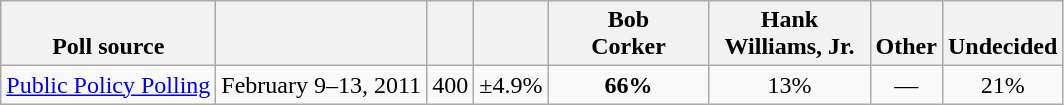<table class="wikitable" style="text-align:center">
<tr valign= bottom>
<th>Poll source</th>
<th></th>
<th></th>
<th></th>
<th style="width:100px;">Bob<br>Corker</th>
<th style="width:100px;">Hank<br>Williams, Jr.</th>
<th>Other</th>
<th>Undecided</th>
</tr>
<tr>
<td align=left><a href='#'>Public Policy Polling</a></td>
<td>February 9–13, 2011</td>
<td>400</td>
<td>±4.9%</td>
<td><strong>66%</strong></td>
<td>13%</td>
<td>—</td>
<td>21%</td>
</tr>
</table>
